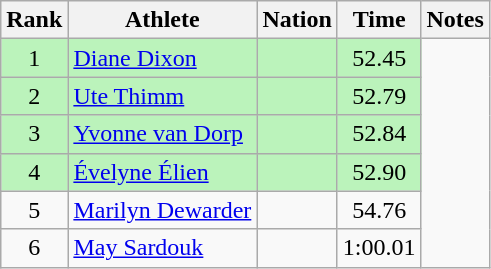<table class="wikitable sortable" style="text-align:center">
<tr>
<th>Rank</th>
<th>Athlete</th>
<th>Nation</th>
<th>Time</th>
<th>Notes</th>
</tr>
<tr style="background:#bbf3bb;">
<td>1</td>
<td align=left><a href='#'>Diane Dixon</a></td>
<td align=left></td>
<td>52.45</td>
</tr>
<tr style="background:#bbf3bb;">
<td>2</td>
<td align=left><a href='#'>Ute Thimm</a></td>
<td align=left></td>
<td>52.79</td>
</tr>
<tr style="background:#bbf3bb;">
<td>3</td>
<td align=left><a href='#'>Yvonne van Dorp</a></td>
<td align=left></td>
<td>52.84</td>
</tr>
<tr style="background:#bbf3bb;">
<td>4</td>
<td align=left><a href='#'>Évelyne Élien</a></td>
<td align=left></td>
<td>52.90</td>
</tr>
<tr>
<td>5</td>
<td align=left><a href='#'>Marilyn Dewarder</a></td>
<td align=left></td>
<td>54.76</td>
</tr>
<tr>
<td>6</td>
<td align=left><a href='#'>May Sardouk</a></td>
<td align=left></td>
<td>1:00.01</td>
</tr>
</table>
